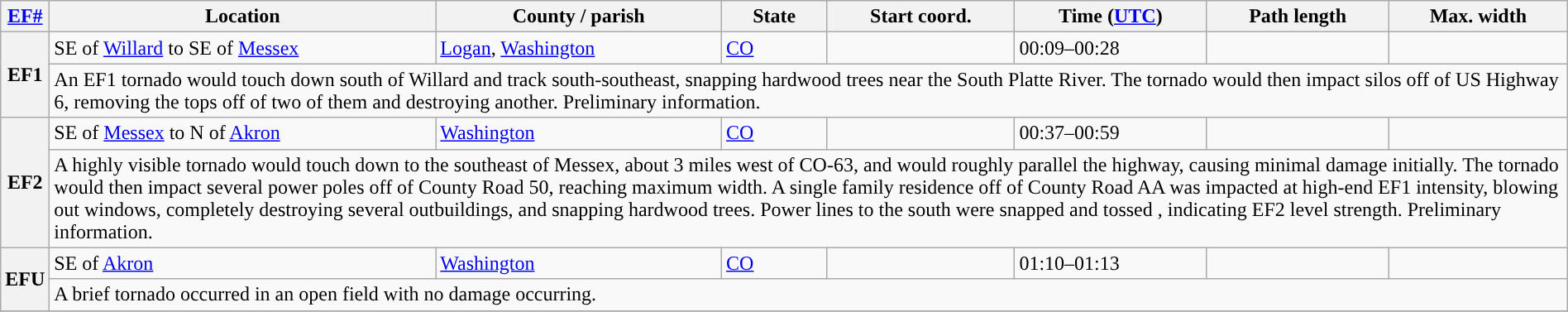<table class="wikitable sortable" style="width:100%;">
<tr>
<th scope="col" width="2%" align="center"><a href='#'>EF#</a></th>
<th scope="col" align="center" class="unsortable">Location</th>
<th scope="col" align="center" class="unsortable">County / parish</th>
<th scope="col" align="center">State</th>
<th scope="col" align="center">Start coord.</th>
<th scope="col" align="center">Time (<a href='#'>UTC</a>)</th>
<th scope="col" align="center">Path length</th>
<th scope="col" align="center">Max. width</th>
</tr>
<tr>
<th scope="row" rowspan="2" style="background-color:#">EF1</th>
<td>SE of <a href='#'>Willard</a> to SE of <a href='#'>Messex</a></td>
<td><a href='#'>Logan</a>, <a href='#'>Washington</a></td>
<td><a href='#'>CO</a></td>
<td></td>
<td>00:09–00:28</td>
<td></td>
<td></td>
</tr>
<tr class="expand-child">
<td colspan="8" border-bottom: 1px solid black;>An EF1 tornado would touch down south of Willard and track south-southeast, snapping hardwood trees near the South Platte River. The tornado would then impact silos off of US Highway 6, removing the tops off of two of them and destroying another. Preliminary information.</td>
</tr>
<tr>
<th scope="row" rowspan="2" style="background-color:#">EF2</th>
<td>SE of <a href='#'>Messex</a> to N of <a href='#'>Akron</a></td>
<td><a href='#'>Washington</a></td>
<td><a href='#'>CO</a></td>
<td></td>
<td>00:37–00:59</td>
<td></td>
<td></td>
</tr>
<tr class="expand-child">
<td colspan="8" border-bottom: 1px solid black;>A highly visible tornado would touch down to the southeast of Messex, about 3 miles west of CO-63, and would roughly parallel the highway, causing minimal damage initially. The tornado would then impact several power poles off of County Road 50, reaching maximum width. A single family residence off of County Road AA was impacted at high-end EF1 intensity, blowing out windows, completely destroying several outbuildings, and snapping hardwood trees. Power lines to the south were snapped and tossed , indicating EF2 level strength. Preliminary information.</td>
</tr>
<tr>
<th scope="row" rowspan="2" style="background-color:#">EFU</th>
<td>SE of <a href='#'>Akron</a></td>
<td><a href='#'>Washington</a></td>
<td><a href='#'>CO</a></td>
<td></td>
<td>01:10–01:13</td>
<td></td>
<td></td>
</tr>
<tr class="expand-child">
<td colspan="8" border-bottom: 1px solid black;>A brief tornado occurred in an open field with no damage occurring.</td>
</tr>
<tr>
</tr>
</table>
